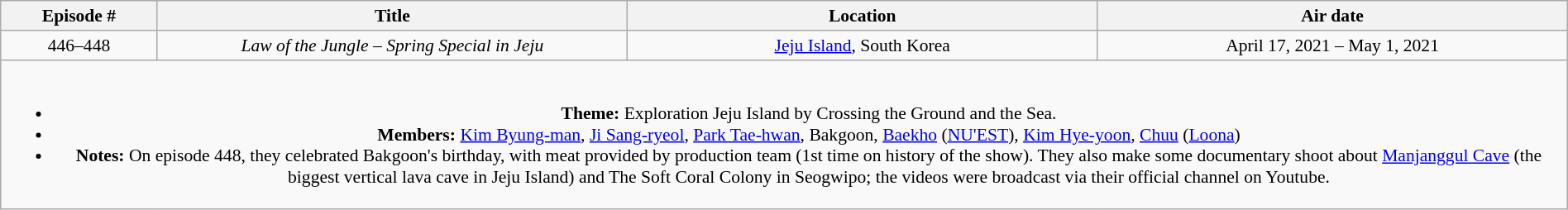<table class="wikitable" style="text-align:center; font-size:90%; width:100%;">
<tr>
<th width="10%">Episode #</th>
<th width="30%">Title</th>
<th width="30%">Location</th>
<th width="30%">Air date</th>
</tr>
<tr>
<td>446–448</td>
<td><em>Law of the Jungle – Spring Special in Jeju</em></td>
<td><a href='#'>Jeju Island</a>, South Korea</td>
<td>April 17, 2021 – May 1, 2021</td>
</tr>
<tr>
<td colspan="4"><br><ul><li><strong>Theme:</strong> Exploration Jeju Island by Crossing the Ground and the Sea.</li><li><strong>Members:</strong> <a href='#'>Kim Byung-man</a>, <a href='#'>Ji Sang-ryeol</a>, <a href='#'>Park Tae-hwan</a>, Bakgoon, <a href='#'>Baekho</a> (<a href='#'>NU'EST</a>), <a href='#'>Kim Hye-yoon</a>, <a href='#'>Chuu</a> (<a href='#'>Loona</a>)</li><li><strong>Notes:</strong> On episode 448, they celebrated Bakgoon's birthday, with meat provided by production team (1st time on history of the show). They also make some documentary shoot about <a href='#'>Manjanggul Cave</a> (the biggest vertical lava cave in Jeju Island) and The Soft Coral Colony in Seogwipo; the videos were broadcast via their official channel on Youtube.</li></ul></td>
</tr>
</table>
